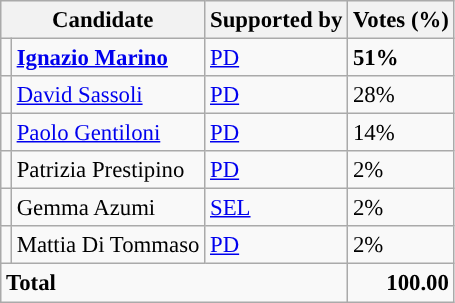<table class="wikitable" style="font-size:95%">
<tr style="background:#efefef;">
<th colspan=2>Candidate</th>
<th>Supported by</th>
<th>Votes (%)</th>
</tr>
<tr>
<td></td>
<td><strong><a href='#'>Ignazio Marino</a></strong></td>
<td><a href='#'>PD</a></td>
<td><strong>51%</strong></td>
</tr>
<tr>
<td></td>
<td><a href='#'>David Sassoli</a></td>
<td><a href='#'>PD</a></td>
<td>28%</td>
</tr>
<tr>
<td></td>
<td><a href='#'>Paolo Gentiloni</a></td>
<td><a href='#'>PD</a></td>
<td>14%</td>
</tr>
<tr>
<td></td>
<td>Patrizia Prestipino</td>
<td><a href='#'>PD</a></td>
<td>2%</td>
</tr>
<tr>
<td></td>
<td>Gemma Azumi</td>
<td><a href='#'>SEL</a></td>
<td>2%</td>
</tr>
<tr>
<td></td>
<td>Mattia Di Tommaso</td>
<td><a href='#'>PD</a></td>
<td>2%</td>
</tr>
<tr>
<td align="left" colspan=3><strong>Total</strong></td>
<td align="right"><strong>100.00</strong></td>
</tr>
</table>
